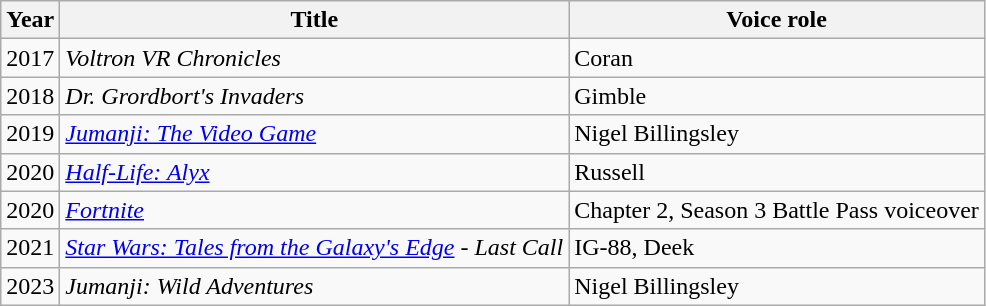<table class="wikitable">
<tr>
<th>Year</th>
<th>Title</th>
<th>Voice role</th>
</tr>
<tr>
<td>2017</td>
<td><em>Voltron VR Chronicles</em></td>
<td>Coran</td>
</tr>
<tr>
<td>2018</td>
<td><em>Dr. Grordbort's Invaders</em></td>
<td>Gimble</td>
</tr>
<tr>
<td>2019</td>
<td><em><a href='#'>Jumanji: The Video Game</a></em></td>
<td>Nigel Billingsley</td>
</tr>
<tr>
<td>2020</td>
<td><em><a href='#'>Half-Life: Alyx</a></em></td>
<td>Russell</td>
</tr>
<tr>
<td>2020</td>
<td><em><a href='#'>Fortnite</a></em></td>
<td>Chapter 2, Season 3 Battle Pass voiceover</td>
</tr>
<tr>
<td>2021</td>
<td><em><a href='#'>Star Wars: Tales from the Galaxy's Edge</a> - Last Call</em></td>
<td>IG-88, Deek</td>
</tr>
<tr>
<td>2023</td>
<td><em>Jumanji: Wild Adventures</em></td>
<td>Nigel Billingsley</td>
</tr>
</table>
